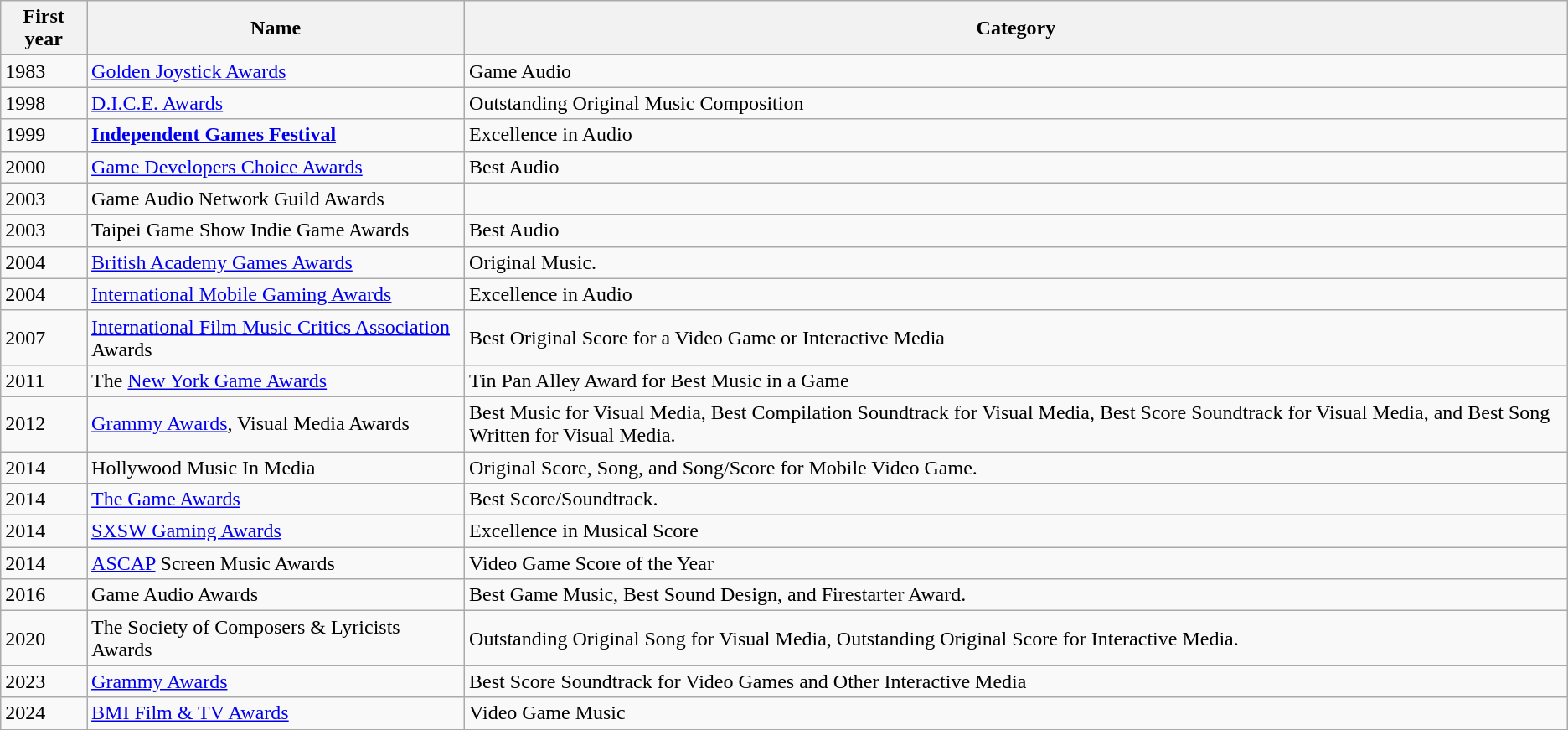<table class="wikitable"3>
<tr>
<th>First year</th>
<th>Name</th>
<th>Category</th>
</tr>
<tr>
<td>1983</td>
<td><a href='#'>Golden Joystick Awards</a></td>
<td>Game Audio</td>
</tr>
<tr>
<td>1998</td>
<td><a href='#'>D.I.C.E. Awards</a></td>
<td>Outstanding Original Music Composition</td>
</tr>
<tr>
<td>1999</td>
<td><strong><a href='#'>Independent Games Festival</a></strong></td>
<td>Excellence in Audio</td>
</tr>
<tr>
<td>2000</td>
<td><a href='#'>Game Developers Choice Awards</a></td>
<td>Best Audio</td>
</tr>
<tr>
<td>2003</td>
<td>Game Audio Network Guild Awards</td>
<td></td>
</tr>
<tr>
<td>2003</td>
<td>Taipei Game Show Indie Game Awards</td>
<td>Best Audio</td>
</tr>
<tr>
<td>2004</td>
<td><a href='#'>British Academy Games Awards</a></td>
<td>Original Music.</td>
</tr>
<tr>
<td>2004</td>
<td><a href='#'>International Mobile Gaming Awards</a></td>
<td>Excellence in Audio</td>
</tr>
<tr>
<td>2007</td>
<td><a href='#'>International Film Music Critics Association</a> Awards</td>
<td>Best Original Score for a Video Game or Interactive Media</td>
</tr>
<tr>
<td>2011</td>
<td>The <a href='#'>New York Game Awards</a></td>
<td>Tin Pan Alley Award for Best Music in a Game</td>
</tr>
<tr>
<td>2012</td>
<td><a href='#'>Grammy Awards</a>, Visual Media Awards</td>
<td>Best Music for Visual Media, Best Compilation Soundtrack for Visual Media, Best Score Soundtrack for Visual Media, and Best Song Written for Visual Media.</td>
</tr>
<tr>
<td>2014</td>
<td>Hollywood Music In Media</td>
<td>Original Score, Song, and Song/Score for Mobile Video Game.</td>
</tr>
<tr>
<td>2014</td>
<td><a href='#'>The Game Awards</a></td>
<td>Best Score/Soundtrack.</td>
</tr>
<tr>
<td>2014</td>
<td><a href='#'>SXSW Gaming Awards</a></td>
<td>Excellence in Musical Score</td>
</tr>
<tr>
<td>2014</td>
<td><a href='#'>ASCAP</a> Screen Music Awards</td>
<td>Video Game Score of the Year</td>
</tr>
<tr>
<td>2016</td>
<td>Game Audio Awards</td>
<td>Best Game Music, Best Sound Design, and Firestarter Award.</td>
</tr>
<tr>
<td>2020</td>
<td>The Society of Composers & Lyricists Awards</td>
<td>Outstanding Original Song for Visual Media, Outstanding Original Score for Interactive Media.</td>
</tr>
<tr>
<td>2023</td>
<td><a href='#'>Grammy Awards</a></td>
<td>Best Score Soundtrack for Video Games and Other Interactive Media</td>
</tr>
<tr>
<td>2024</td>
<td><a href='#'>BMI Film & TV Awards</a></td>
<td>Video Game Music</td>
</tr>
</table>
